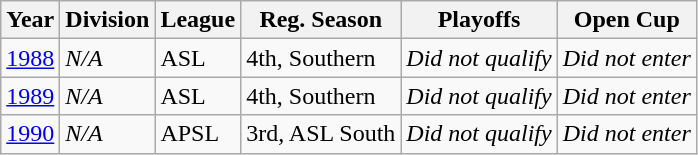<table class="wikitable">
<tr>
<th>Year</th>
<th>Division</th>
<th>League</th>
<th>Reg. Season</th>
<th>Playoffs</th>
<th>Open Cup</th>
</tr>
<tr>
<td><a href='#'>1988</a></td>
<td><em>N/A</em></td>
<td>ASL</td>
<td>4th, Southern</td>
<td><em>Did not qualify</em></td>
<td><em>Did not enter</em></td>
</tr>
<tr>
<td><a href='#'>1989</a></td>
<td><em>N/A</em></td>
<td>ASL</td>
<td>4th, Southern</td>
<td><em>Did not qualify</em></td>
<td><em>Did not enter</em></td>
</tr>
<tr>
<td><a href='#'>1990</a></td>
<td><em>N/A</em></td>
<td>APSL</td>
<td>3rd, ASL South</td>
<td><em>Did not qualify</em></td>
<td><em>Did not enter</em></td>
</tr>
</table>
